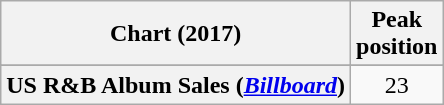<table class="wikitable sortable plainrowheaders" style="text-align:center">
<tr>
<th scope="col">Chart (2017)</th>
<th scope="col">Peak<br>position</th>
</tr>
<tr>
</tr>
<tr>
<th scope="row">US R&B Album Sales (<em><a href='#'>Billboard</a></em>)</th>
<td>23</td>
</tr>
</table>
